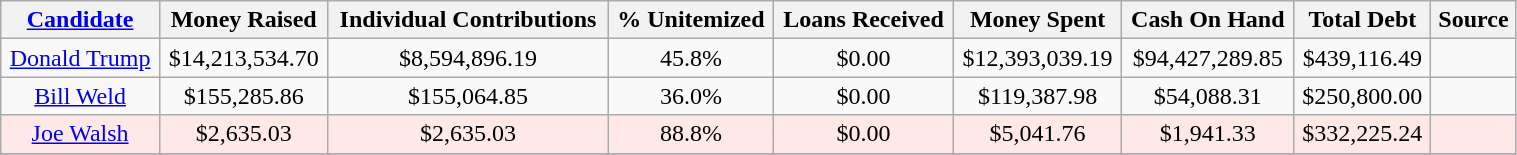<table class="sortable wikitable" style="text-align:center; width:80%;">
<tr>
<th><a href='#'>Candidate</a></th>
<th>Money Raised</th>
<th>Individual Contributions</th>
<th>% Unitemized</th>
<th>Loans Received</th>
<th>Money Spent</th>
<th>Cash On Hand</th>
<th>Total Debt</th>
<th>Source</th>
</tr>
<tr>
<td><a href='#'>Donald Trump</a></td>
<td>$14,213,534.70</td>
<td>$8,594,896.19</td>
<td>45.8%</td>
<td>$0.00</td>
<td>$12,393,039.19</td>
<td>$94,427,289.85</td>
<td>$439,116.49</td>
<td></td>
</tr>
<tr>
<td><a href='#'>Bill Weld</a></td>
<td>$155,285.86</td>
<td>$155,064.85</td>
<td>36.0%</td>
<td>$0.00</td>
<td>$119,387.98</td>
<td>$54,088.31</td>
<td>$250,800.00</td>
<td></td>
</tr>
<tr style="background:#ffe8e8;">
<td><a href='#'>Joe Walsh</a></td>
<td>$2,635.03</td>
<td>$2,635.03</td>
<td>88.8%</td>
<td>$0.00</td>
<td>$5,041.76</td>
<td>$1,941.33</td>
<td>$332,225.24</td>
<td></td>
</tr>
<tr>
</tr>
</table>
